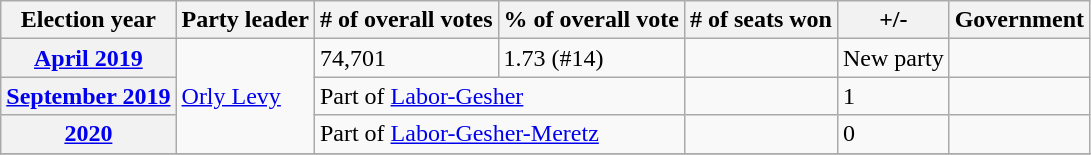<table class="wikitable">
<tr>
<th>Election year</th>
<th>Party leader</th>
<th># of overall votes</th>
<th>% of overall vote</th>
<th># of seats won</th>
<th>+/-</th>
<th>Government</th>
</tr>
<tr>
<th><a href='#'>April 2019</a></th>
<td rowspan=3><a href='#'>Orly Levy</a></td>
<td>74,701</td>
<td>1.73 (#14)</td>
<td></td>
<td>New party</td>
<td></td>
</tr>
<tr>
<th><a href='#'>September 2019</a></th>
<td colspan=2>Part of <a href='#'>Labor-Gesher</a></td>
<td></td>
<td> 1</td>
<td></td>
</tr>
<tr>
<th><a href='#'>2020</a></th>
<td colspan=2>Part of <a href='#'>Labor-Gesher-Meretz</a></td>
<td></td>
<td> 0</td>
<td></td>
</tr>
<tr>
</tr>
</table>
